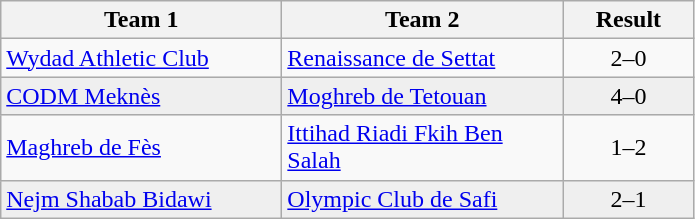<table class="wikitable">
<tr>
<th width="180">Team 1</th>
<th width="180">Team 2</th>
<th width="80">Result</th>
</tr>
<tr>
<td><a href='#'>Wydad Athletic Club</a></td>
<td><a href='#'>Renaissance de Settat</a></td>
<td align="center">2–0</td>
</tr>
<tr style="background:#EFEFEF">
<td><a href='#'>CODM Meknès</a></td>
<td><a href='#'>Moghreb de Tetouan</a></td>
<td align="center">4–0</td>
</tr>
<tr>
<td><a href='#'>Maghreb de Fès</a></td>
<td><a href='#'>Ittihad Riadi Fkih Ben Salah</a></td>
<td align="center">1–2</td>
</tr>
<tr style="background:#EFEFEF">
<td><a href='#'>Nejm Shabab Bidawi</a></td>
<td><a href='#'>Olympic Club de Safi</a></td>
<td align="center">2–1</td>
</tr>
</table>
